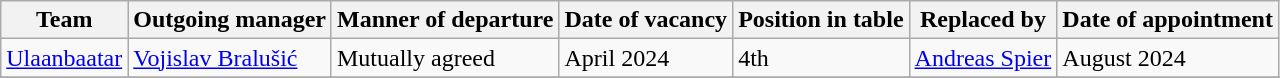<table class="wikitable">
<tr>
<th>Team</th>
<th>Outgoing manager</th>
<th>Manner of departure</th>
<th>Date of vacancy</th>
<th>Position in table</th>
<th>Replaced by</th>
<th>Date of appointment</th>
</tr>
<tr>
<td><a href='#'>Ulaanbaatar</a></td>
<td> <a href='#'>Vojislav Bralušić</a></td>
<td>Mutually agreed</td>
<td>April 2024</td>
<td>4th</td>
<td> <a href='#'>Andreas Spier</a></td>
<td>August 2024</td>
</tr>
<tr>
</tr>
</table>
